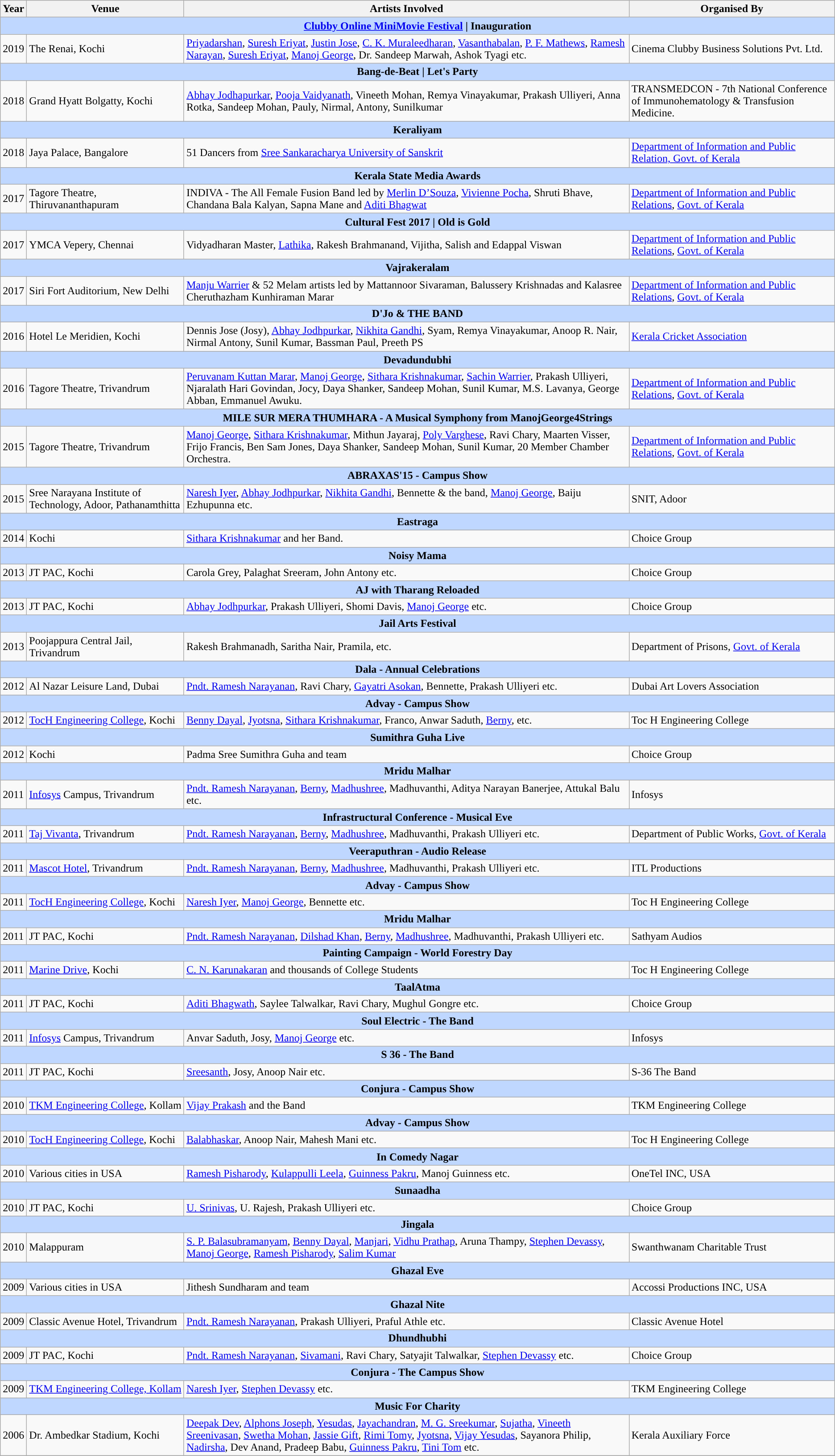<table class="wikitable">
<tr>
<th>Year</th>
<th>Venue</th>
<th>Artists Involved</th>
<th>Organised By</th>
</tr>
<tr style="background:#bfd7ff;">
<td colspan="4" style="text-align:center;"><strong><a href='#'>Clubby Online MiniMovie Festival</a> | Inauguration</strong></td>
</tr>
<tr>
<td>2019</td>
<td>The Renai, Kochi</td>
<td><a href='#'>Priyadarshan</a>, <a href='#'>Suresh Eriyat</a>, <a href='#'>Justin Jose</a>, <a href='#'>C. K. Muraleedharan</a>, <a href='#'>Vasanthabalan</a>, <a href='#'>P. F. Mathews</a>, <a href='#'>Ramesh Narayan</a>, <a href='#'>Suresh Eriyat</a>, <a href='#'>Manoj George</a>, Dr. Sandeep Marwah, Ashok Tyagi etc.</td>
<td>Cinema Clubby Business Solutions Pvt. Ltd.</td>
</tr>
<tr style="background:#bfd7ff">
<td colspan="4" style="text-align:center;"><strong>Bang-de-Beat | Let's Party</strong></td>
</tr>
<tr>
<td>2018</td>
<td>Grand Hyatt Bolgatty, Kochi</td>
<td><a href='#'>Abhay Jodhapurkar</a>, <a href='#'>Pooja Vaidyanath</a>, Vineeth Mohan, Remya Vinayakumar, Prakash Ulliyeri, Anna Rotka, Sandeep Mohan, Pauly, Nirmal, Antony, Sunilkumar</td>
<td>TRANSMEDCON - 7th National Conference of Immunohematology & Transfusion Medicine.</td>
</tr>
<tr style="background:#bfd7ff">
<td colspan="4" style="text-align:center;"><strong>Keraliyam</strong></td>
</tr>
<tr>
<td>2018</td>
<td>Jaya Palace, Bangalore</td>
<td>51 Dancers from <a href='#'>Sree Sankaracharya University of Sanskrit</a></td>
<td><a href='#'>Department of Information and Public Relation, Govt. of Kerala</a></td>
</tr>
<tr style="background:#bfd7ff;">
<td colspan="4" style="text-align:center;"><strong>Kerala State Media Awards</strong></td>
</tr>
<tr>
<td>2017</td>
<td>Tagore Theatre, Thiruvananthapuram</td>
<td>INDIVA - The All Female Fusion Band led by <a href='#'>Merlin D’Souza</a>, <a href='#'>Vivienne Pocha</a>, Shruti Bhave, Chandana Bala Kalyan, Sapna Mane and <a href='#'>Aditi Bhagwat</a></td>
<td><a href='#'>Department of Information and Public Relations</a>, <a href='#'>Govt. of Kerala</a></td>
</tr>
<tr style="background:#bfd7ff;">
<td colspan="4" style="text-align:center;"><strong>Cultural Fest 2017 | Old is Gold</strong></td>
</tr>
<tr>
<td>2017</td>
<td>YMCA Vepery, Chennai</td>
<td>Vidyadharan Master, <a href='#'>Lathika</a>, Rakesh Brahmanand, Vijitha, Salish and Edappal Viswan</td>
<td><a href='#'>Department of Information and Public Relations</a>, <a href='#'>Govt. of Kerala</a></td>
</tr>
<tr style="background:#bfd7ff;">
<td colspan="4" style="text-align:center;"><strong>Vajrakeralam</strong></td>
</tr>
<tr>
<td>2017</td>
<td>Siri Fort Auditorium, New Delhi</td>
<td><a href='#'>Manju Warrier</a> & 52 Melam artists led by Mattannoor Sivaraman, Balussery Krishnadas and Kalasree Cheruthazham Kunhiraman Marar</td>
<td><a href='#'>Department of Information and Public Relations</a>, <a href='#'>Govt. of Kerala</a></td>
</tr>
<tr style="background:#bfd7ff;">
<td colspan="4" style="text-align:center;"><strong>D'Jo & THE BAND</strong></td>
</tr>
<tr>
<td>2016</td>
<td>Hotel Le Meridien, Kochi</td>
<td>Dennis Jose (Josy), <a href='#'>Abhay Jodhpurkar</a>, <a href='#'>Nikhita Gandhi</a>, Syam, Remya Vinayakumar, Anoop R. Nair, Nirmal Antony, Sunil Kumar, Bassman Paul, Preeth PS</td>
<td><a href='#'>Kerala Cricket Association</a></td>
</tr>
<tr style="background:#bfd7ff;">
<td colspan="4" style="text-align:center;"><strong>Devadundubhi</strong></td>
</tr>
<tr>
<td>2016</td>
<td>Tagore Theatre, Trivandrum</td>
<td><a href='#'>Peruvanam Kuttan Marar</a>, <a href='#'>Manoj George</a>, <a href='#'>Sithara Krishnakumar</a>, <a href='#'>Sachin Warrier</a>, Prakash Ulliyeri, Njaralath Hari Govindan, Jocy, Daya Shanker, Sandeep Mohan, Sunil Kumar, M.S. Lavanya, George Abban, Emmanuel Awuku.</td>
<td><a href='#'>Department of Information and Public Relations</a>, <a href='#'>Govt. of Kerala</a></td>
</tr>
<tr style="background:#bfd7ff;">
<td colspan="4" style="text-align:center;"><strong>MILE SUR MERA THUMHARA - A Musical Symphony from ManojGeorge4Strings</strong></td>
</tr>
<tr>
<td>2015</td>
<td>Tagore Theatre, Trivandrum</td>
<td><a href='#'>Manoj George</a>, <a href='#'>Sithara Krishnakumar</a>, Mithun Jayaraj, <a href='#'>Poly Varghese</a>, Ravi Chary, Maarten Visser, Frijo Francis, Ben Sam Jones, Daya Shanker, Sandeep Mohan, Sunil Kumar, 20 Member Chamber Orchestra.</td>
<td><a href='#'>Department of Information and Public Relations</a>, <a href='#'>Govt. of Kerala</a></td>
</tr>
<tr style="background:#bfd7ff;">
<td colspan="4" style="text-align:center;"><strong>ABRAXAS'15 - Campus Show</strong></td>
</tr>
<tr>
<td>2015</td>
<td>Sree Narayana Institute of Technology, Adoor, Pathanamthitta</td>
<td><a href='#'>Naresh Iyer</a>, <a href='#'>Abhay Jodhpurkar</a>, <a href='#'>Nikhita Gandhi</a>, Bennette & the band, <a href='#'>Manoj George</a>, Baiju Ezhupunna etc.</td>
<td>SNIT, Adoor</td>
</tr>
<tr style="background:#bfd7ff;">
<td colspan="4" style="text-align:center;"><strong>Eastraga</strong></td>
</tr>
<tr>
<td>2014</td>
<td>Kochi</td>
<td><a href='#'>Sithara Krishnakumar</a> and her Band.</td>
<td>Choice Group</td>
</tr>
<tr style="background:#bfd7ff;">
<td colspan="4" style="text-align:center;"><strong>Noisy Mama</strong></td>
</tr>
<tr>
<td>2013</td>
<td>JT PAC, Kochi</td>
<td>Carola Grey, Palaghat Sreeram, John Antony etc.</td>
<td>Choice Group</td>
</tr>
<tr style="background:#bfd7ff;">
<td colspan="4" style="text-align:center;"><strong>AJ with Tharang Reloaded</strong></td>
</tr>
<tr>
<td>2013</td>
<td>JT PAC, Kochi</td>
<td><a href='#'>Abhay Jodhpurkar</a>, Prakash Ulliyeri, Shomi Davis, <a href='#'>Manoj George</a> etc.</td>
<td>Choice Group</td>
</tr>
<tr style="background:#bfd7ff;">
<td colspan="4" style="text-align:center;"><strong>Jail Arts Festival</strong></td>
</tr>
<tr>
<td>2013</td>
<td>Poojappura Central Jail, Trivandrum</td>
<td>Rakesh Brahmanadh, Saritha Nair, Pramila, etc.</td>
<td>Department of Prisons, <a href='#'>Govt. of Kerala</a></td>
</tr>
<tr style="background:#bfd7ff;">
<td colspan="4" style="text-align:center;"><strong>Dala - Annual Celebrations</strong></td>
</tr>
<tr>
<td>2012</td>
<td>Al Nazar Leisure Land, Dubai</td>
<td><a href='#'>Pndt. Ramesh Narayanan</a>, Ravi Chary, <a href='#'>Gayatri Asokan</a>, Bennette, Prakash Ulliyeri etc.</td>
<td>Dubai Art Lovers Association</td>
</tr>
<tr style="background:#bfd7ff;">
<td colspan="4" style="text-align:center;"><strong>Advay - Campus Show</strong></td>
</tr>
<tr>
<td>2012</td>
<td><a href='#'>TocH Engineering College</a>, Kochi</td>
<td><a href='#'>Benny Dayal</a>, <a href='#'>Jyotsna</a>, <a href='#'>Sithara Krishnakumar</a>, Franco, Anwar Saduth, <a href='#'>Berny</a>, etc.</td>
<td>Toc H Engineering College</td>
</tr>
<tr style="background:#bfd7ff;">
<td colspan="4" style="text-align:center;"><strong>Sumithra Guha Live</strong></td>
</tr>
<tr>
<td>2012</td>
<td>Kochi</td>
<td>Padma Sree Sumithra Guha and team</td>
<td>Choice Group</td>
</tr>
<tr style="background:#bfd7ff;">
<td colspan="4" style="text-align:center;"><strong>Mridu Malhar</strong></td>
</tr>
<tr>
<td>2011</td>
<td><a href='#'>Infosys</a> Campus, Trivandrum</td>
<td><a href='#'>Pndt. Ramesh Narayanan</a>, <a href='#'>Berny</a>, <a href='#'>Madhushree</a>, Madhuvanthi, Aditya Narayan Banerjee, Attukal Balu etc.</td>
<td>Infosys</td>
</tr>
<tr style="background:#bfd7ff;">
<td colspan="4" style="text-align:center;"><strong>Infrastructural Conference - Musical Eve</strong></td>
</tr>
<tr>
<td>2011</td>
<td><a href='#'>Taj Vivanta</a>, Trivandrum</td>
<td><a href='#'>Pndt. Ramesh Narayanan</a>, <a href='#'>Berny</a>, <a href='#'>Madhushree</a>, Madhuvanthi, Prakash Ulliyeri etc.</td>
<td>Department of Public Works, <a href='#'>Govt. of Kerala</a></td>
</tr>
<tr style="background:#bfd7ff;">
<td colspan="4" style="text-align:center;"><strong>Veeraputhran - Audio Release</strong></td>
</tr>
<tr>
<td>2011</td>
<td><a href='#'>Mascot Hotel</a>, Trivandrum</td>
<td><a href='#'>Pndt. Ramesh Narayanan</a>, <a href='#'>Berny</a>, <a href='#'>Madhushree</a>, Madhuvanthi, Prakash Ulliyeri etc.</td>
<td>ITL Productions</td>
</tr>
<tr style="background:#bfd7ff;">
<td colspan="4" style="text-align:center;"><strong>Advay - Campus Show</strong></td>
</tr>
<tr>
<td>2011</td>
<td><a href='#'>TocH Engineering College</a>, Kochi</td>
<td><a href='#'>Naresh Iyer</a>, <a href='#'>Manoj George</a>, Bennette etc.</td>
<td>Toc H Engineering College</td>
</tr>
<tr style="background:#bfd7ff;">
<td colspan="4" style="text-align:center;"><strong>Mridu Malhar</strong></td>
</tr>
<tr>
<td>2011</td>
<td>JT PAC, Kochi</td>
<td><a href='#'>Pndt. Ramesh Narayanan</a>, <a href='#'>Dilshad Khan</a>, <a href='#'>Berny</a>, <a href='#'>Madhushree</a>, Madhuvanthi, Prakash Ulliyeri etc.</td>
<td>Sathyam Audios</td>
</tr>
<tr style="background:#bfd7ff;">
<td colspan="4" style="text-align:center;"><strong>Painting Campaign - World Forestry Day</strong></td>
</tr>
<tr>
<td>2011</td>
<td><a href='#'>Marine Drive</a>, Kochi</td>
<td><a href='#'>C. N. Karunakaran</a> and thousands of College Students</td>
<td>Toc H Engineering College</td>
</tr>
<tr style="background:#bfd7ff;">
<td colspan="4" style="text-align:center;"><strong>TaalAtma</strong></td>
</tr>
<tr>
<td>2011</td>
<td>JT PAC, Kochi</td>
<td><a href='#'>Aditi Bhagwath</a>, Saylee Talwalkar, Ravi Chary, Mughul Gongre etc.</td>
<td>Choice Group</td>
</tr>
<tr style="background:#bfd7ff;">
<td colspan="4" style="text-align:center;"><strong>Soul Electric - The Band</strong></td>
</tr>
<tr>
<td>2011</td>
<td><a href='#'>Infosys</a> Campus, Trivandrum</td>
<td>Anvar Saduth, Josy, <a href='#'>Manoj George</a> etc.</td>
<td>Infosys</td>
</tr>
<tr style="background:#bfd7ff;">
<td colspan="4" style="text-align:center;"><strong>S 36 - The Band</strong></td>
</tr>
<tr>
<td>2011</td>
<td>JT PAC, Kochi</td>
<td><a href='#'>Sreesanth</a>, Josy, Anoop Nair etc.</td>
<td>S-36 The Band</td>
</tr>
<tr style="background:#bfd7ff;">
<td colspan="4" style="text-align:center;"><strong>Conjura - Campus Show</strong></td>
</tr>
<tr>
<td>2010</td>
<td><a href='#'>TKM Engineering College</a>, Kollam</td>
<td><a href='#'>Vijay Prakash</a> and the Band</td>
<td>TKM Engineering College</td>
</tr>
<tr style="background:#bfd7ff;">
<td colspan="4" style="text-align:center;"><strong>Advay - Campus Show</strong></td>
</tr>
<tr>
<td>2010</td>
<td><a href='#'>TocH Engineering College</a>, Kochi</td>
<td><a href='#'>Balabhaskar</a>, Anoop Nair, Mahesh Mani etc.</td>
<td>Toc H Engineering College</td>
</tr>
<tr style="background:#bfd7ff;">
<td colspan="4" style="text-align:center;"><strong>In Comedy Nagar</strong></td>
</tr>
<tr>
<td>2010</td>
<td>Various cities in USA</td>
<td><a href='#'>Ramesh Pisharody</a>, <a href='#'>Kulappulli Leela</a>, <a href='#'>Guinness Pakru</a>, Manoj Guinness etc.</td>
<td>OneTel INC, USA</td>
</tr>
<tr style="background:#bfd7ff;">
<td colspan="4" style="text-align:center;"><strong>Sunaadha</strong></td>
</tr>
<tr>
<td>2010</td>
<td>JT PAC, Kochi</td>
<td><a href='#'>U. Srinivas</a>, U. Rajesh, Prakash Ulliyeri etc.</td>
<td>Choice Group</td>
</tr>
<tr style="background:#bfd7ff;">
<td colspan="4" style="text-align:center;"><strong>Jingala</strong></td>
</tr>
<tr>
<td>2010</td>
<td>Malappuram</td>
<td><a href='#'>S. P. Balasubramanyam</a>, <a href='#'>Benny Dayal</a>, <a href='#'>Manjari</a>, <a href='#'>Vidhu Prathap</a>, Aruna Thampy, <a href='#'>Stephen Devassy</a>, <a href='#'>Manoj George</a>, <a href='#'>Ramesh Pisharody</a>, <a href='#'>Salim Kumar</a></td>
<td>Swanthwanam Charitable Trust</td>
</tr>
<tr style="background:#bfd7ff;">
<td colspan="4" style="text-align:center;"><strong>Ghazal Eve</strong></td>
</tr>
<tr>
<td>2009</td>
<td>Various cities in USA</td>
<td>Jithesh Sundharam and team</td>
<td>Accossi Productions INC, USA</td>
</tr>
<tr style="background:#bfd7ff;">
<td colspan="4" style="text-align:center;"><strong>Ghazal Nite</strong></td>
</tr>
<tr>
<td>2009</td>
<td>Classic Avenue Hotel, Trivandrum</td>
<td><a href='#'>Pndt. Ramesh Narayanan</a>, Prakash Ulliyeri, Praful Athle etc.</td>
<td>Classic Avenue Hotel</td>
</tr>
<tr style="background:#bfd7ff;">
<td colspan="4" style="text-align:center;"><strong>Dhundhubhi</strong></td>
</tr>
<tr>
<td>2009</td>
<td>JT PAC, Kochi</td>
<td><a href='#'>Pndt. Ramesh Narayanan</a>, <a href='#'>Sivamani</a>, Ravi Chary, Satyajit Talwalkar, <a href='#'>Stephen Devassy</a> etc.</td>
<td>Choice Group</td>
</tr>
<tr>
</tr>
<tr style="background:#bfd7ff;">
<td colspan="4" style="text-align:center;"><strong>Conjura - The Campus Show</strong></td>
</tr>
<tr>
<td>2009</td>
<td><a href='#'>TKM Engineering College, Kollam</a></td>
<td><a href='#'>Naresh Iyer</a>, <a href='#'>Stephen Devassy</a> etc.</td>
<td>TKM Engineering College</td>
</tr>
<tr style="background:#bfd7ff;">
<td colspan="4" style="text-align:center;"><strong>Music For Charity</strong></td>
</tr>
<tr>
<td>2006</td>
<td>Dr. Ambedkar Stadium, Kochi</td>
<td><a href='#'>Deepak Dev</a>, <a href='#'>Alphons Joseph</a>, <a href='#'>Yesudas</a>, <a href='#'>Jayachandran</a>, <a href='#'>M. G. Sreekumar</a>, <a href='#'>Sujatha</a>, <a href='#'>Vineeth Sreenivasan</a>, <a href='#'>Swetha Mohan</a>, <a href='#'>Jassie Gift</a>, <a href='#'>Rimi Tomy</a>, <a href='#'>Jyotsna</a>, <a href='#'>Vijay Yesudas</a>, Sayanora Philip, <a href='#'>Nadirsha</a>, Dev Anand, Pradeep Babu, <a href='#'>Guinness Pakru</a>, <a href='#'>Tini Tom</a> etc.</td>
<td>Kerala Auxiliary Force</td>
</tr>
<tr>
</tr>
</table>
